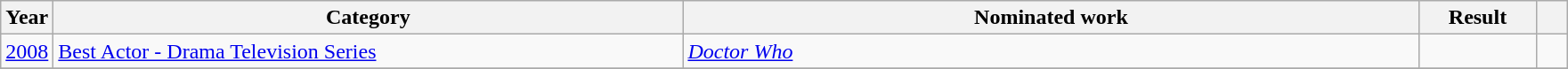<table class=wikitable>
<tr>
<th scope="col" style="width:1em;">Year</th>
<th scope="col" style="width:29em;">Category</th>
<th scope="col" style="width:34em;">Nominated work</th>
<th scope="col" style="width:5em;">Result</th>
<th scope="col" style="width:1em;"></th>
</tr>
<tr>
<td><a href='#'>2008</a></td>
<td><a href='#'>Best Actor - Drama Television Series</a></td>
<td><em><a href='#'>Doctor Who</a></em></td>
<td></td>
<td></td>
</tr>
<tr>
</tr>
</table>
